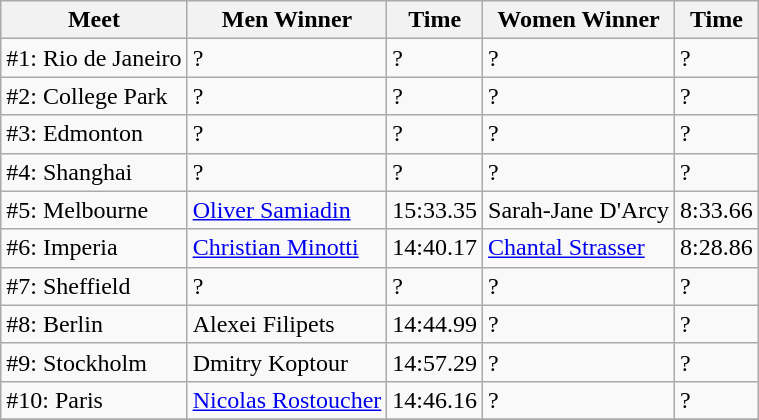<table class=wikitable>
<tr>
<th>Meet</th>
<th>Men Winner</th>
<th>Time</th>
<th>Women Winner</th>
<th>Time</th>
</tr>
<tr>
<td>#1: Rio de Janeiro</td>
<td ?>?</td>
<td ?>?</td>
<td ?>?</td>
<td ?>?</td>
</tr>
<tr>
<td>#2: College Park</td>
<td ?>?</td>
<td ?>?</td>
<td ?>?</td>
<td ?>?</td>
</tr>
<tr>
<td>#3: Edmonton</td>
<td ?>?</td>
<td ?>?</td>
<td ?>?</td>
<td ?>?</td>
</tr>
<tr>
<td>#4: Shanghai</td>
<td ?>?</td>
<td ?>?</td>
<td ?>?</td>
<td ?>?</td>
</tr>
<tr>
<td>#5: Melbourne</td>
<td> <a href='#'>Oliver Samiadin</a></td>
<td align=center>15:33.35</td>
<td> Sarah-Jane D'Arcy</td>
<td align=center>8:33.66</td>
</tr>
<tr>
<td>#6: Imperia</td>
<td> <a href='#'>Christian Minotti</a></td>
<td align=center>14:40.17</td>
<td> <a href='#'>Chantal Strasser</a></td>
<td align=center>8:28.86</td>
</tr>
<tr>
<td>#7: Sheffield</td>
<td ?>?</td>
<td ?>?</td>
<td ?>?</td>
<td ?>?</td>
</tr>
<tr>
<td>#8: Berlin</td>
<td> Alexei Filipets</td>
<td align=center>14:44.99</td>
<td ?>?</td>
<td ?>?</td>
</tr>
<tr>
<td>#9: Stockholm</td>
<td> Dmitry Koptour</td>
<td align=center>14:57.29</td>
<td ?>?</td>
<td ?>?</td>
</tr>
<tr>
<td>#10: Paris</td>
<td> <a href='#'>Nicolas Rostoucher</a></td>
<td align=center>14:46.16</td>
<td ?>?</td>
<td ?>?</td>
</tr>
<tr>
</tr>
</table>
